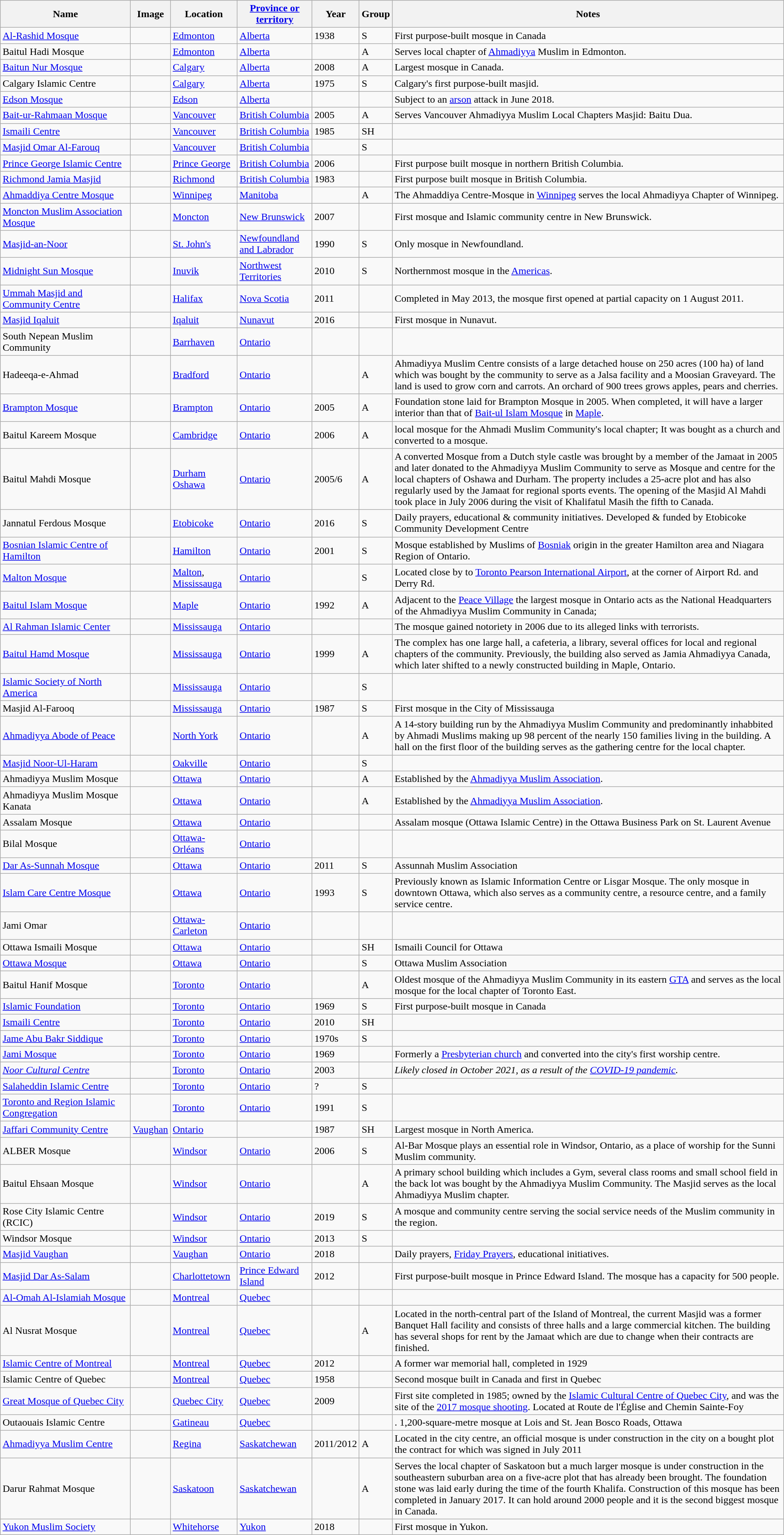<table class="wikitable sortable" style="text-align:left">
<tr>
<th scope="col" style="width: 200px;">Name</th>
<th class="unsortable">Image</th>
<th>Location</th>
<th><a href='#'>Province or territory</a></th>
<th scope="col" style="width: 20px;">Year</th>
<th scope="col" style="width: 20px;">Group</th>
<th class="unsortable">Notes</th>
</tr>
<tr>
<td><a href='#'>Al-Rashid Mosque</a></td>
<td></td>
<td><a href='#'>Edmonton</a></td>
<td><a href='#'>Alberta</a></td>
<td>1938</td>
<td>S</td>
<td>First purpose-built mosque in Canada</td>
</tr>
<tr>
<td>Baitul Hadi Mosque</td>
<td></td>
<td><a href='#'>Edmonton</a></td>
<td><a href='#'>Alberta</a></td>
<td></td>
<td>A</td>
<td>Serves local chapter of <a href='#'>Ahmadiyya</a> Muslim in Edmonton.</td>
</tr>
<tr>
<td><a href='#'>Baitun Nur Mosque</a></td>
<td></td>
<td><a href='#'>Calgary</a></td>
<td><a href='#'>Alberta</a></td>
<td>2008</td>
<td>A</td>
<td>Largest mosque in Canada.</td>
</tr>
<tr>
<td>Calgary Islamic Centre</td>
<td></td>
<td><a href='#'>Calgary</a></td>
<td><a href='#'>Alberta</a></td>
<td>1975</td>
<td>S</td>
<td>Calgary's first purpose-built masjid.</td>
</tr>
<tr>
<td><a href='#'>Edson Mosque</a></td>
<td></td>
<td><a href='#'>Edson</a></td>
<td><a href='#'>Alberta</a></td>
<td></td>
<td></td>
<td>Subject to an <a href='#'>arson</a> attack in June 2018.</td>
</tr>
<tr>
<td><a href='#'>Bait-ur-Rahmaan Mosque</a></td>
<td></td>
<td><a href='#'>Vancouver</a></td>
<td><a href='#'>British Columbia</a></td>
<td>2005</td>
<td>A</td>
<td>Serves Vancouver Ahmadiyya Muslim Local Chapters Masjid: Baitu Dua.</td>
</tr>
<tr>
<td><a href='#'>Ismaili Centre</a></td>
<td></td>
<td><a href='#'>Vancouver</a></td>
<td><a href='#'>British Columbia</a></td>
<td>1985</td>
<td>SH</td>
<td></td>
</tr>
<tr>
<td><a href='#'>Masjid Omar Al-Farouq</a></td>
<td></td>
<td><a href='#'>Vancouver</a></td>
<td><a href='#'>British Columbia</a></td>
<td></td>
<td>S</td>
<td></td>
</tr>
<tr>
<td><a href='#'>Prince George Islamic Centre</a></td>
<td></td>
<td><a href='#'>Prince George</a></td>
<td><a href='#'>British Columbia</a></td>
<td>2006</td>
<td></td>
<td>First purpose built mosque in northern British Columbia.</td>
</tr>
<tr>
<td><a href='#'>Richmond Jamia Masjid</a></td>
<td></td>
<td><a href='#'>Richmond</a></td>
<td><a href='#'>British Columbia</a></td>
<td>1983</td>
<td></td>
<td>First purpose built mosque in British Columbia.</td>
</tr>
<tr>
<td><a href='#'>Ahmaddiya Centre Mosque</a></td>
<td></td>
<td><a href='#'>Winnipeg</a></td>
<td><a href='#'>Manitoba</a></td>
<td></td>
<td>A</td>
<td>The Ahmaddiya Centre-Mosque in <a href='#'>Winnipeg</a> serves the local Ahmadiyya Chapter of Winnipeg.</td>
</tr>
<tr>
<td><a href='#'>Moncton Muslim Association Mosque</a></td>
<td></td>
<td><a href='#'>Moncton</a></td>
<td><a href='#'>New Brunswick</a></td>
<td>2007</td>
<td></td>
<td>First mosque and Islamic community centre in New Brunswick.</td>
</tr>
<tr>
<td><a href='#'>Masjid-an-Noor</a></td>
<td></td>
<td><a href='#'>St. John's</a></td>
<td><a href='#'>Newfoundland and Labrador</a></td>
<td>1990</td>
<td>S</td>
<td>Only mosque in Newfoundland.</td>
</tr>
<tr>
<td><a href='#'>Midnight Sun Mosque</a></td>
<td></td>
<td><a href='#'>Inuvik</a></td>
<td><a href='#'>Northwest Territories</a></td>
<td>2010</td>
<td>S</td>
<td>Northernmost mosque in the <a href='#'>Americas</a>.</td>
</tr>
<tr>
<td><a href='#'>Ummah Masjid and Community Centre</a></td>
<td></td>
<td><a href='#'>Halifax</a></td>
<td><a href='#'>Nova Scotia</a></td>
<td>2011</td>
<td></td>
<td>Completed in May 2013, the mosque first opened at partial capacity on 1 August 2011.</td>
</tr>
<tr>
<td><a href='#'>Masjid Iqaluit</a></td>
<td></td>
<td><a href='#'>Iqaluit</a></td>
<td><a href='#'>Nunavut</a></td>
<td>2016</td>
<td></td>
<td>First mosque in Nunavut.</td>
</tr>
<tr>
<td>South Nepean Muslim Community</td>
<td></td>
<td><a href='#'>Barrhaven</a></td>
<td><a href='#'>Ontario</a></td>
<td></td>
<td></td>
<td></td>
</tr>
<tr>
<td>Hadeeqa-e-Ahmad</td>
<td></td>
<td><a href='#'>Bradford</a></td>
<td><a href='#'>Ontario</a></td>
<td></td>
<td>A</td>
<td>Ahmadiyya Muslim Centre consists of a large detached house on 250 acres (100 ha) of land which was bought by the community to serve as a Jalsa facility and a Moosian Graveyard. The land is used to grow corn and carrots. An orchard of 900 trees grows apples, pears and cherries.</td>
</tr>
<tr>
<td><a href='#'>Brampton Mosque</a></td>
<td></td>
<td><a href='#'>Brampton</a></td>
<td><a href='#'>Ontario</a></td>
<td>2005</td>
<td>A</td>
<td>Foundation stone laid for Brampton Mosque in 2005. When completed, it will have a larger interior than that of <a href='#'>Bait-ul Islam Mosque</a> in <a href='#'>Maple</a>.</td>
</tr>
<tr>
<td>Baitul Kareem Mosque</td>
<td></td>
<td><a href='#'>Cambridge</a></td>
<td><a href='#'>Ontario</a></td>
<td>2006</td>
<td>A</td>
<td>local mosque for the Ahmadi Muslim Community's local chapter; It was bought as a church and converted to a mosque.</td>
</tr>
<tr>
<td>Baitul Mahdi Mosque</td>
<td></td>
<td><a href='#'>Durham</a> <a href='#'>Oshawa</a></td>
<td><a href='#'>Ontario</a></td>
<td>2005/6</td>
<td>A</td>
<td>A converted Mosque from a Dutch style castle was brought by a member of the Jamaat in 2005 and later donated to the Ahmadiyya Muslim Community to serve as Mosque and centre for the local chapters of Oshawa and Durham. The property includes a 25-acre plot and has also regularly used by the Jamaat for regional sports events. The opening of the Masjid Al Mahdi took place in July 2006 during the visit of Khalifatul Masih the fifth to Canada.</td>
</tr>
<tr>
<td>Jannatul Ferdous Mosque</td>
<td></td>
<td><a href='#'>Etobicoke</a></td>
<td><a href='#'>Ontario</a></td>
<td>2016</td>
<td>S</td>
<td>Daily prayers, educational & community initiatives. Developed & funded by Etobicoke Community Development Centre</td>
</tr>
<tr>
<td><a href='#'>Bosnian Islamic Centre of Hamilton</a></td>
<td></td>
<td><a href='#'> Hamilton</a></td>
<td><a href='#'>Ontario</a></td>
<td>2001</td>
<td>S</td>
<td>Mosque established by Muslims of <a href='#'>Bosniak</a> origin in the greater Hamilton area and Niagara Region of Ontario.</td>
</tr>
<tr>
<td><a href='#'>Malton Mosque</a></td>
<td></td>
<td><a href='#'>Malton</a>, <a href='#'>Mississauga</a></td>
<td><a href='#'>Ontario</a></td>
<td></td>
<td>S</td>
<td>Located close by to <a href='#'>Toronto Pearson International Airport</a>, at the corner of Airport Rd. and Derry Rd.</td>
</tr>
<tr>
<td><a href='#'>Baitul Islam Mosque</a></td>
<td></td>
<td><a href='#'>Maple</a></td>
<td><a href='#'>Ontario</a></td>
<td>1992</td>
<td>A</td>
<td>Adjacent to the <a href='#'>Peace Village</a> the largest mosque in Ontario acts as the National Headquarters of the Ahmadiyya Muslim Community in Canada;</td>
</tr>
<tr>
<td><a href='#'>Al Rahman Islamic Center</a></td>
<td></td>
<td><a href='#'>Mississauga</a></td>
<td><a href='#'>Ontario</a></td>
<td></td>
<td></td>
<td>The mosque gained notoriety in 2006 due to its alleged links with terrorists.</td>
</tr>
<tr>
<td><a href='#'>Baitul Hamd Mosque</a></td>
<td></td>
<td><a href='#'>Mississauga</a></td>
<td><a href='#'>Ontario</a></td>
<td>1999</td>
<td>A</td>
<td>The complex has one large hall, a cafeteria, a library, several offices for local and regional chapters of the community. Previously, the building also served as Jamia Ahmadiyya Canada, which later shifted to a newly constructed building in Maple, Ontario.</td>
</tr>
<tr>
<td><a href='#'>Islamic Society of North America</a></td>
<td></td>
<td><a href='#'>Mississauga</a></td>
<td><a href='#'>Ontario</a></td>
<td></td>
<td>S</td>
<td></td>
</tr>
<tr>
<td>Masjid Al-Farooq</td>
<td></td>
<td><a href='#'>Mississauga</a></td>
<td><a href='#'>Ontario</a></td>
<td>1987</td>
<td>S</td>
<td>First mosque in the City of Mississauga</td>
</tr>
<tr>
<td><a href='#'>Ahmadiyya Abode of Peace</a></td>
<td></td>
<td><a href='#'>North York</a></td>
<td><a href='#'>Ontario</a></td>
<td></td>
<td>A</td>
<td>A 14-story building run by the Ahmadiyya Muslim Community and predominantly inhabbited by Ahmadi Muslims making up 98 percent of the nearly 150 families living in the building. A hall on the first floor of the building serves as the gathering centre for the local chapter.</td>
</tr>
<tr>
<td><a href='#'>Masjid Noor-Ul-Haram</a></td>
<td></td>
<td><a href='#'>Oakville</a></td>
<td><a href='#'>Ontario</a></td>
<td></td>
<td>S</td>
<td></td>
</tr>
<tr>
<td>Ahmadiyya Muslim Mosque</td>
<td></td>
<td><a href='#'>Ottawa</a></td>
<td><a href='#'>Ontario</a></td>
<td></td>
<td>A</td>
<td>Established by the <a href='#'>Ahmadiyya Muslim Association</a>.</td>
</tr>
<tr>
<td>Ahmadiyya Muslim Mosque Kanata</td>
<td></td>
<td><a href='#'>Ottawa</a></td>
<td><a href='#'>Ontario</a></td>
<td></td>
<td>A</td>
<td>Established by the <a href='#'>Ahmadiyya Muslim Association</a>.</td>
</tr>
<tr>
<td>Assalam Mosque</td>
<td></td>
<td><a href='#'>Ottawa</a></td>
<td><a href='#'>Ontario</a></td>
<td></td>
<td></td>
<td>Assalam mosque (Ottawa Islamic Centre) in the Ottawa Business Park on St. Laurent Avenue</td>
</tr>
<tr>
<td>Bilal Mosque</td>
<td></td>
<td><a href='#'>Ottawa-Orléans</a></td>
<td><a href='#'>Ontario</a></td>
<td></td>
<td></td>
<td></td>
</tr>
<tr>
<td><a href='#'>Dar As-Sunnah Mosque</a></td>
<td></td>
<td><a href='#'>Ottawa</a></td>
<td><a href='#'>Ontario</a></td>
<td>2011</td>
<td>S</td>
<td>Assunnah Muslim Association</td>
</tr>
<tr>
<td><a href='#'>Islam Care Centre Mosque</a></td>
<td></td>
<td><a href='#'>Ottawa</a></td>
<td><a href='#'>Ontario</a></td>
<td>1993</td>
<td>S</td>
<td>Previously known as Islamic Information Centre or Lisgar Mosque. The only mosque in downtown Ottawa, which also serves as a community centre, a resource centre, and a family service centre.</td>
</tr>
<tr>
<td>Jami Omar</td>
<td></td>
<td><a href='#'>Ottawa-Carleton</a></td>
<td><a href='#'>Ontario</a></td>
<td></td>
<td></td>
<td></td>
</tr>
<tr>
<td>Ottawa Ismaili Mosque</td>
<td></td>
<td><a href='#'>Ottawa</a></td>
<td><a href='#'>Ontario</a></td>
<td></td>
<td>SH</td>
<td>Ismaili Council for Ottawa</td>
</tr>
<tr>
<td><a href='#'>Ottawa Mosque</a></td>
<td></td>
<td><a href='#'>Ottawa</a></td>
<td><a href='#'>Ontario</a></td>
<td></td>
<td>S</td>
<td>Ottawa Muslim Association</td>
</tr>
<tr>
<td>Baitul Hanif Mosque</td>
<td></td>
<td><a href='#'>Toronto</a></td>
<td><a href='#'>Ontario</a></td>
<td></td>
<td>A</td>
<td>Oldest mosque of the Ahmadiyya Muslim Community in its eastern <a href='#'>GTA</a> and serves as the local mosque for the local chapter of Toronto East.</td>
</tr>
<tr>
<td><a href='#'>Islamic Foundation</a></td>
<td></td>
<td><a href='#'>Toronto</a></td>
<td><a href='#'>Ontario</a></td>
<td>1969</td>
<td>S</td>
<td>First purpose-built mosque in Canada</td>
</tr>
<tr>
<td><a href='#'>Ismaili Centre</a></td>
<td></td>
<td><a href='#'>Toronto</a></td>
<td><a href='#'>Ontario</a></td>
<td>2010</td>
<td>SH</td>
<td></td>
</tr>
<tr>
<td><a href='#'>Jame Abu Bakr Siddique</a></td>
<td></td>
<td><a href='#'>Toronto</a></td>
<td><a href='#'>Ontario</a></td>
<td>1970s</td>
<td>S</td>
<td></td>
</tr>
<tr>
<td><a href='#'>Jami Mosque</a></td>
<td></td>
<td><a href='#'>Toronto</a></td>
<td><a href='#'>Ontario</a></td>
<td>1969</td>
<td></td>
<td>Formerly a <a href='#'>Presbyterian church</a> and converted into the city's first worship centre.</td>
</tr>
<tr>
<td><em><a href='#'>Noor Cultural Centre</a></em></td>
<td></td>
<td><a href='#'>Toronto</a></td>
<td><a href='#'>Ontario</a></td>
<td>2003</td>
<td></td>
<td><em>Likely closed in October 2021, as a result of the <a href='#'>COVID-19 pandemic</a>.</em></td>
</tr>
<tr>
<td><a href='#'>Salaheddin Islamic Centre</a></td>
<td></td>
<td><a href='#'>Toronto</a></td>
<td><a href='#'>Ontario</a></td>
<td>?</td>
<td>S</td>
<td></td>
</tr>
<tr>
<td><a href='#'>Toronto and Region Islamic Congregation</a></td>
<td></td>
<td><a href='#'>Toronto</a></td>
<td><a href='#'>Ontario</a></td>
<td>1991</td>
<td>S</td>
<td></td>
</tr>
<tr>
<td><a href='#'>Jaffari Community Centre</a></td>
<td><a href='#'>Vaughan</a></td>
<td><a href='#'>Ontario</a></td>
<td></td>
<td>1987</td>
<td>SH</td>
<td>Largest mosque in North America.</td>
</tr>
<tr>
<td>ALBER Mosque</td>
<td></td>
<td><a href='#'>Windsor</a></td>
<td><a href='#'>Ontario</a></td>
<td>2006</td>
<td>S</td>
<td>Al-Bar Mosque plays an essential role in Windsor, Ontario, as a place of worship for the Sunni Muslim community.</td>
</tr>
<tr>
<td>Baitul Ehsaan Mosque</td>
<td></td>
<td><a href='#'>Windsor</a></td>
<td><a href='#'>Ontario</a></td>
<td></td>
<td>A</td>
<td>A primary school building which includes a Gym, several class rooms and small school field in the back lot was bought by the Ahmadiyya Muslim Community. The Masjid serves as the local Ahmadiyya Muslim chapter.</td>
</tr>
<tr>
<td>Rose City Islamic Centre (RCIC)</td>
<td></td>
<td><a href='#'>Windsor</a></td>
<td><a href='#'>Ontario</a></td>
<td>2019</td>
<td>S</td>
<td>A mosque and community centre serving the social service needs of the Muslim community in the region.</td>
</tr>
<tr>
<td>Windsor Mosque</td>
<td></td>
<td><a href='#'>Windsor</a></td>
<td><a href='#'>Ontario</a></td>
<td>2013</td>
<td>S</td>
<td></td>
</tr>
<tr>
<td><a href='#'>Masjid Vaughan</a></td>
<td></td>
<td><a href='#'>Vaughan</a></td>
<td><a href='#'>Ontario</a></td>
<td>2018</td>
<td></td>
<td>Daily prayers, <a href='#'>Friday Prayers</a>, educational initiatives.</td>
</tr>
<tr>
<td><a href='#'>Masjid Dar As-Salam</a></td>
<td></td>
<td><a href='#'>Charlottetown</a></td>
<td><a href='#'>Prince Edward Island</a></td>
<td>2012</td>
<td></td>
<td>First purpose-built mosque in Prince Edward Island. The mosque has a capacity for 500 people.</td>
</tr>
<tr>
<td><a href='#'>Al-Omah Al-Islamiah Mosque</a></td>
<td></td>
<td><a href='#'>Montreal</a></td>
<td><a href='#'>Quebec</a></td>
<td></td>
<td></td>
<td></td>
</tr>
<tr>
<td>Al Nusrat Mosque</td>
<td></td>
<td><a href='#'>Montreal</a></td>
<td><a href='#'>Quebec</a></td>
<td></td>
<td>A</td>
<td>Located in the north-central part of the Island of Montreal, the current Masjid was a former Banquet Hall facility and consists of three halls and a large commercial kitchen. The building has several shops for rent by the Jamaat which are due to change when their contracts are finished.</td>
</tr>
<tr>
<td><a href='#'>Islamic Centre of Montreal</a></td>
<td></td>
<td><a href='#'>Montreal</a></td>
<td><a href='#'>Quebec</a></td>
<td>2012</td>
<td></td>
<td>A former war memorial hall, completed in 1929</td>
</tr>
<tr>
<td>Islamic Centre of Quebec</td>
<td></td>
<td><a href='#'>Montreal</a></td>
<td><a href='#'>Quebec</a></td>
<td>1958</td>
<td></td>
<td>Second mosque built in Canada and first in Quebec</td>
</tr>
<tr>
<td><a href='#'>Great Mosque of Quebec City</a><br></td>
<td></td>
<td><a href='#'>Quebec City</a></td>
<td><a href='#'>Quebec</a></td>
<td>2009 </td>
<td></td>
<td>First site completed in 1985; owned by the <a href='#'>Islamic Cultural Centre of Quebec City</a>, and was the site of the <a href='#'>2017 mosque shooting</a>. Located at Route de l'Église and Chemin Sainte-Foy</td>
</tr>
<tr>
<td>Outaouais Islamic Centre</td>
<td></td>
<td><a href='#'>Gatineau</a></td>
<td><a href='#'>Quebec</a></td>
<td></td>
<td></td>
<td>. 1,200-square-metre mosque at Lois and St. Jean Bosco Roads, Ottawa</td>
</tr>
<tr>
<td><a href='#'>Ahmadiyya Muslim Centre</a></td>
<td></td>
<td><a href='#'>Regina</a></td>
<td><a href='#'>Saskatchewan</a></td>
<td>2011/2012</td>
<td>A</td>
<td>Located in the city centre, an official mosque is under construction in the city on a bought plot the contract for which was signed in July 2011</td>
</tr>
<tr>
<td>Darur Rahmat Mosque</td>
<td></td>
<td><a href='#'>Saskatoon</a></td>
<td><a href='#'>Saskatchewan</a></td>
<td></td>
<td>A</td>
<td>Serves the local chapter of Saskatoon but a much larger mosque is under construction in the southeastern suburban area on a five-acre plot that has already been brought. The foundation stone was laid early during the time of the fourth Khalifa. Construction of this mosque has been completed in January 2017. It can hold around 2000 people and it is the second biggest mosque in Canada.</td>
</tr>
<tr>
<td><a href='#'>Yukon Muslim Society</a></td>
<td></td>
<td><a href='#'>Whitehorse</a></td>
<td><a href='#'>Yukon</a></td>
<td>2018</td>
<td></td>
<td>First mosque in Yukon.</td>
</tr>
</table>
